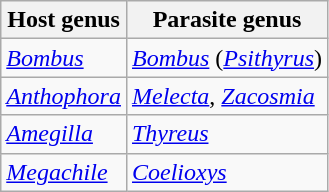<table class="wikitable">
<tr>
<th>Host genus</th>
<th>Parasite genus</th>
</tr>
<tr>
<td><em><a href='#'>Bombus</a></em></td>
<td><em><a href='#'>Bombus</a></em> (<em><a href='#'>Psithyrus</a></em>)</td>
</tr>
<tr>
<td><em><a href='#'>Anthophora</a></em></td>
<td><em><a href='#'>Melecta</a></em>, <em><a href='#'>Zacosmia</a></em></td>
</tr>
<tr>
<td><em><a href='#'>Amegilla</a></em></td>
<td><em><a href='#'>Thyreus</a></em></td>
</tr>
<tr>
<td><em><a href='#'>Megachile</a></em></td>
<td><em><a href='#'>Coelioxys</a></em></td>
</tr>
</table>
